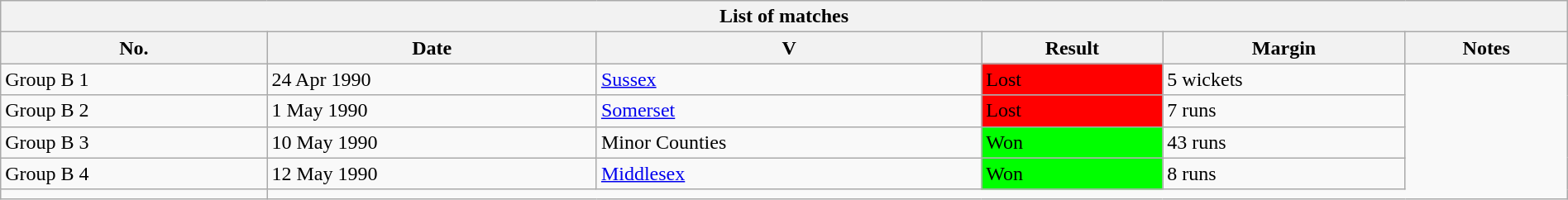<table class="wikitable" width="100%">
<tr>
<th bgcolor="#efefef" colspan=6>List of matches</th>
</tr>
<tr bgcolor="#efefef">
<th>No.</th>
<th>Date</th>
<th>V</th>
<th>Result</th>
<th>Margin</th>
<th>Notes</th>
</tr>
<tr>
<td>Group B 1</td>
<td>24 Apr 1990</td>
<td><a href='#'>Sussex</a><br> </td>
<td bgcolor="#FF0000">Lost</td>
<td>5 wickets</td>
</tr>
<tr>
<td>Group B 2</td>
<td>1 May 1990</td>
<td><a href='#'>Somerset</a><br></td>
<td bgcolor="#FF0000">Lost</td>
<td>7 runs</td>
</tr>
<tr>
<td>Group B 3</td>
<td>10 May 1990</td>
<td>Minor Counties <br> </td>
<td bgcolor="#00FF00">Won</td>
<td>43 runs</td>
</tr>
<tr>
<td>Group B 4</td>
<td>12 May 1990</td>
<td><a href='#'>Middlesex</a>   <br> </td>
<td bgcolor="#00FF00">Won</td>
<td>8 runs</td>
</tr>
<tr>
<td></td>
</tr>
</table>
